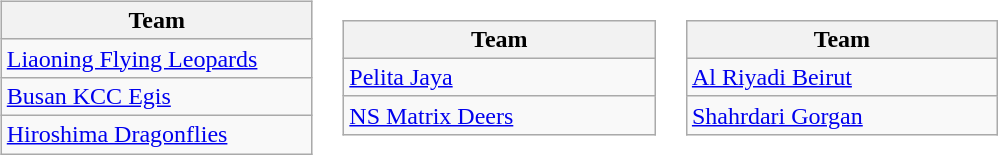<table>
<tr>
<td><br><table class="wikitable">
<tr>
<th width="200">Team</th>
</tr>
<tr>
<td> <a href='#'>Liaoning Flying Leopards</a></td>
</tr>
<tr>
<td> <a href='#'>Busan KCC Egis</a></td>
</tr>
<tr>
<td> <a href='#'>Hiroshima Dragonflies</a></td>
</tr>
</table>
</td>
<td><br><table class="wikitable">
<tr>
<th width="200">Team</th>
</tr>
<tr>
<td> <a href='#'>Pelita Jaya</a></td>
</tr>
<tr>
<td> <a href='#'>NS Matrix Deers</a></td>
</tr>
</table>
</td>
<td><br><table class="wikitable">
<tr>
<th width="200">Team</th>
</tr>
<tr>
<td> <a href='#'>Al Riyadi Beirut</a></td>
</tr>
<tr>
<td> <a href='#'>Shahrdari Gorgan</a></td>
</tr>
</table>
</td>
</tr>
</table>
